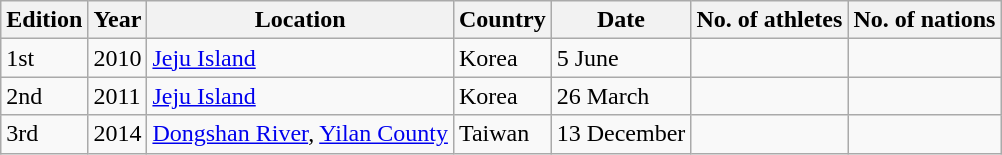<table class="wikitable">
<tr>
<th>Edition</th>
<th>Year</th>
<th>Location</th>
<th>Country</th>
<th>Date</th>
<th>No. of athletes</th>
<th>No. of nations</th>
</tr>
<tr>
<td>1st</td>
<td>2010</td>
<td><a href='#'>Jeju Island</a></td>
<td>Korea</td>
<td>5 June</td>
<td></td>
<td></td>
</tr>
<tr>
<td>2nd</td>
<td>2011</td>
<td><a href='#'>Jeju Island</a></td>
<td>Korea</td>
<td>26 March</td>
<td></td>
<td></td>
</tr>
<tr>
<td>3rd</td>
<td>2014</td>
<td><a href='#'>Dongshan River</a>, <a href='#'>Yilan County</a></td>
<td>Taiwan</td>
<td>13 December</td>
<td></td>
<td></td>
</tr>
</table>
